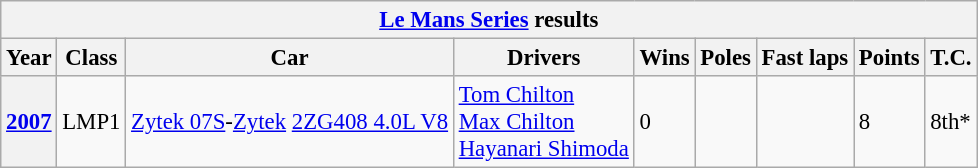<table class="wikitable" style="font-size:95%">
<tr>
<th colspan=9><a href='#'>Le Mans Series</a> results</th>
</tr>
<tr>
<th>Year</th>
<th>Class</th>
<th>Car</th>
<th>Drivers</th>
<th>Wins</th>
<th>Poles</th>
<th>Fast laps</th>
<th>Points</th>
<th>T.C.</th>
</tr>
<tr>
<th><strong><a href='#'>2007</a></strong></th>
<td>LMP1</td>
<td><a href='#'>Zytek 07S</a>-<a href='#'>Zytek</a> <a href='#'>2ZG408 4.0L V8</a></td>
<td> <a href='#'>Tom Chilton</a><br> <a href='#'>Max Chilton</a><br> <a href='#'>Hayanari Shimoda</a></td>
<td>0</td>
<td></td>
<td></td>
<td>8</td>
<td>8th*</td>
</tr>
</table>
